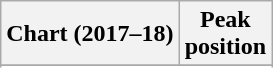<table class="wikitable sortable plainrowheaders" style="text-align:center">
<tr>
<th scope="col">Chart (2017–18)</th>
<th scope="col">Peak<br> position</th>
</tr>
<tr>
</tr>
<tr>
</tr>
<tr>
</tr>
</table>
